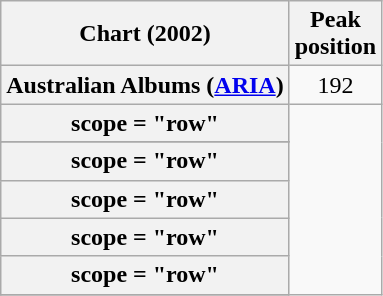<table class="wikitable sortable plainrowheaders" style="text-align:center">
<tr>
<th scope="col">Chart (2002)</th>
<th scope="col">Peak<br> position</th>
</tr>
<tr>
<th scope="row">Australian Albums (<a href='#'>ARIA</a>)</th>
<td align="center">192</td>
</tr>
<tr>
<th>scope = "row" </th>
</tr>
<tr>
</tr>
<tr>
<th>scope = "row" </th>
</tr>
<tr>
<th>scope = "row" </th>
</tr>
<tr>
<th>scope = "row" </th>
</tr>
<tr>
<th>scope = "row" </th>
</tr>
<tr>
</tr>
</table>
